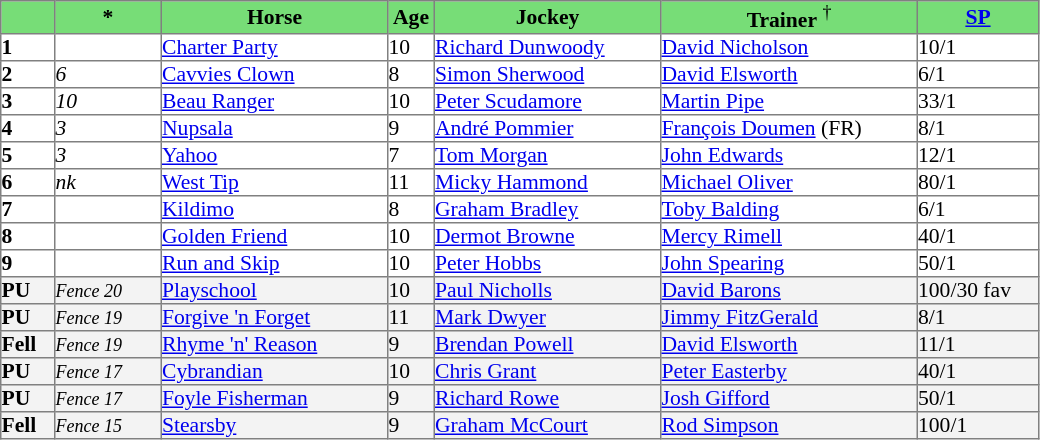<table border="1" cellpadding="0" style="border-collapse: collapse; font-size:90%">
<tr bgcolor="#77dd77" align="center">
<td width="35px"></td>
<td width="70px"><strong>*</strong></td>
<td width="150px"><strong>Horse</strong></td>
<td width="30px"><strong>Age</strong></td>
<td width="150px"><strong>Jockey</strong></td>
<td width="170px"><strong>Trainer</strong> <sup>†</sup></td>
<td width="80px"><strong><a href='#'>SP</a></strong></td>
</tr>
<tr>
<td><strong>1</strong></td>
<td></td>
<td><a href='#'>Charter Party</a></td>
<td>10</td>
<td><a href='#'>Richard Dunwoody</a></td>
<td><a href='#'>David Nicholson</a></td>
<td>10/1</td>
</tr>
<tr>
<td><strong>2</strong></td>
<td><em>6</em></td>
<td><a href='#'>Cavvies Clown</a></td>
<td>8</td>
<td><a href='#'>Simon Sherwood</a></td>
<td><a href='#'>David Elsworth</a></td>
<td>6/1</td>
</tr>
<tr>
<td><strong>3</strong></td>
<td><em>10</em></td>
<td><a href='#'>Beau Ranger</a></td>
<td>10</td>
<td><a href='#'>Peter Scudamore</a></td>
<td><a href='#'>Martin Pipe</a></td>
<td>33/1</td>
</tr>
<tr>
<td><strong>4</strong></td>
<td><em>3</em></td>
<td><a href='#'>Nupsala</a></td>
<td>9</td>
<td><a href='#'>André Pommier</a></td>
<td><a href='#'>François Doumen</a> (FR)</td>
<td>8/1</td>
</tr>
<tr>
<td><strong>5</strong></td>
<td><em>3</em></td>
<td><a href='#'>Yahoo</a></td>
<td>7</td>
<td><a href='#'>Tom Morgan</a></td>
<td><a href='#'>John Edwards</a></td>
<td>12/1</td>
</tr>
<tr>
<td><strong>6</strong></td>
<td><em>nk</em></td>
<td><a href='#'>West Tip</a></td>
<td>11</td>
<td><a href='#'>Micky Hammond</a></td>
<td><a href='#'>Michael Oliver</a></td>
<td>80/1</td>
</tr>
<tr>
<td><strong>7</strong></td>
<td></td>
<td><a href='#'>Kildimo</a></td>
<td>8</td>
<td><a href='#'>Graham Bradley</a></td>
<td><a href='#'>Toby Balding</a></td>
<td>6/1</td>
</tr>
<tr>
<td><strong>8</strong></td>
<td></td>
<td><a href='#'>Golden Friend</a></td>
<td>10</td>
<td><a href='#'>Dermot Browne</a></td>
<td><a href='#'>Mercy Rimell</a></td>
<td>40/1</td>
</tr>
<tr>
<td><strong>9</strong></td>
<td></td>
<td><a href='#'>Run and Skip</a></td>
<td>10</td>
<td><a href='#'>Peter Hobbs</a></td>
<td><a href='#'>John Spearing</a></td>
<td>50/1</td>
</tr>
<tr bgcolor="#f3f3f3">
<td><strong>PU</strong></td>
<td><small><em>Fence 20</em></small></td>
<td><a href='#'>Playschool</a></td>
<td>10</td>
<td><a href='#'>Paul Nicholls</a></td>
<td><a href='#'>David Barons</a></td>
<td>100/30 fav</td>
</tr>
<tr bgcolor="#f3f3f3">
<td><strong>PU</strong></td>
<td><small><em>Fence 19</em></small></td>
<td><a href='#'>Forgive 'n Forget</a></td>
<td>11</td>
<td><a href='#'>Mark Dwyer</a></td>
<td><a href='#'>Jimmy FitzGerald</a></td>
<td>8/1</td>
</tr>
<tr bgcolor="#f3f3f3">
<td><strong>Fell</strong></td>
<td><small><em>Fence 19</em></small></td>
<td><a href='#'>Rhyme 'n' Reason</a></td>
<td>9</td>
<td><a href='#'>Brendan Powell</a></td>
<td><a href='#'>David Elsworth</a></td>
<td>11/1</td>
</tr>
<tr bgcolor="#f3f3f3">
<td><strong>PU</strong></td>
<td><small><em>Fence 17</em></small></td>
<td><a href='#'>Cybrandian</a></td>
<td>10</td>
<td><a href='#'>Chris Grant</a></td>
<td><a href='#'>Peter Easterby</a></td>
<td>40/1</td>
</tr>
<tr bgcolor="#f3f3f3">
<td><strong>PU</strong></td>
<td><small><em>Fence 17</em></small></td>
<td><a href='#'>Foyle Fisherman</a></td>
<td>9</td>
<td><a href='#'>Richard Rowe</a></td>
<td><a href='#'>Josh Gifford</a></td>
<td>50/1</td>
</tr>
<tr bgcolor="#f3f3f3">
<td><strong>Fell</strong></td>
<td><small><em>Fence 15</em></small></td>
<td><a href='#'>Stearsby</a></td>
<td>9</td>
<td><a href='#'>Graham McCourt</a></td>
<td><a href='#'>Rod Simpson</a></td>
<td>100/1</td>
</tr>
</table>
